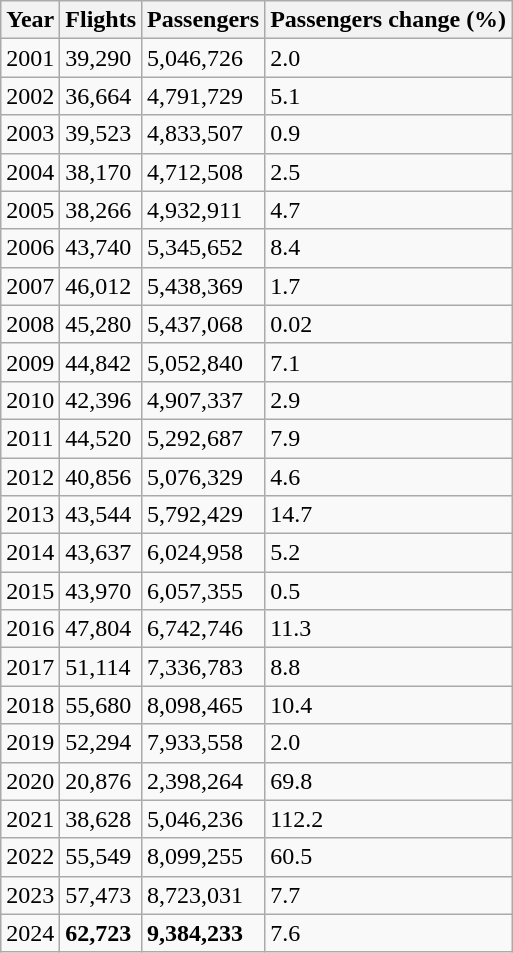<table class="wikitable">
<tr>
<th>Year</th>
<th>Flights</th>
<th>Passengers</th>
<th>Passengers change (%)</th>
</tr>
<tr>
<td>2001</td>
<td>39,290</td>
<td>5,046,726</td>
<td> 2.0</td>
</tr>
<tr>
<td>2002</td>
<td>36,664</td>
<td>4,791,729</td>
<td> 5.1</td>
</tr>
<tr>
<td>2003</td>
<td>39,523</td>
<td>4,833,507</td>
<td> 0.9</td>
</tr>
<tr>
<td>2004</td>
<td>38,170</td>
<td>4,712,508</td>
<td> 2.5</td>
</tr>
<tr>
<td>2005</td>
<td>38,266</td>
<td>4,932,911</td>
<td> 4.7</td>
</tr>
<tr>
<td>2006</td>
<td>43,740</td>
<td>5,345,652</td>
<td> 8.4</td>
</tr>
<tr>
<td>2007</td>
<td>46,012</td>
<td>5,438,369</td>
<td> 1.7</td>
</tr>
<tr>
<td>2008</td>
<td>45,280</td>
<td>5,437,068</td>
<td> 0.02</td>
</tr>
<tr>
<td>2009</td>
<td>44,842</td>
<td>5,052,840</td>
<td> 7.1</td>
</tr>
<tr>
<td>2010</td>
<td>42,396</td>
<td>4,907,337</td>
<td> 2.9</td>
</tr>
<tr>
<td>2011</td>
<td>44,520</td>
<td>5,292,687</td>
<td> 7.9</td>
</tr>
<tr>
<td>2012</td>
<td>40,856</td>
<td>5,076,329</td>
<td> 4.6</td>
</tr>
<tr>
<td>2013</td>
<td>43,544</td>
<td>5,792,429</td>
<td> 14.7</td>
</tr>
<tr>
<td>2014</td>
<td>43,637</td>
<td>6,024,958</td>
<td> 5.2</td>
</tr>
<tr>
<td>2015</td>
<td>43,970</td>
<td>6,057,355</td>
<td> 0.5</td>
</tr>
<tr>
<td>2016</td>
<td>47,804</td>
<td>6,742,746</td>
<td> 11.3</td>
</tr>
<tr>
<td>2017</td>
<td>51,114</td>
<td>7,336,783</td>
<td> 8.8</td>
</tr>
<tr>
<td>2018</td>
<td>55,680</td>
<td>8,098,465</td>
<td> 10.4</td>
</tr>
<tr>
<td>2019</td>
<td>52,294</td>
<td>7,933,558</td>
<td> 2.0</td>
</tr>
<tr>
<td>2020</td>
<td>20,876</td>
<td>2,398,264</td>
<td> 69.8</td>
</tr>
<tr>
<td>2021</td>
<td>38,628</td>
<td>5,046,236</td>
<td> 112.2</td>
</tr>
<tr>
<td>2022</td>
<td>55,549</td>
<td>8,099,255</td>
<td> 60.5</td>
</tr>
<tr>
<td>2023</td>
<td>57,473</td>
<td>8,723,031</td>
<td> 7.7</td>
</tr>
<tr>
<td>2024</td>
<td><strong>62,723</strong></td>
<td><strong>9,384,233</strong></td>
<td> 7.6</td>
</tr>
</table>
